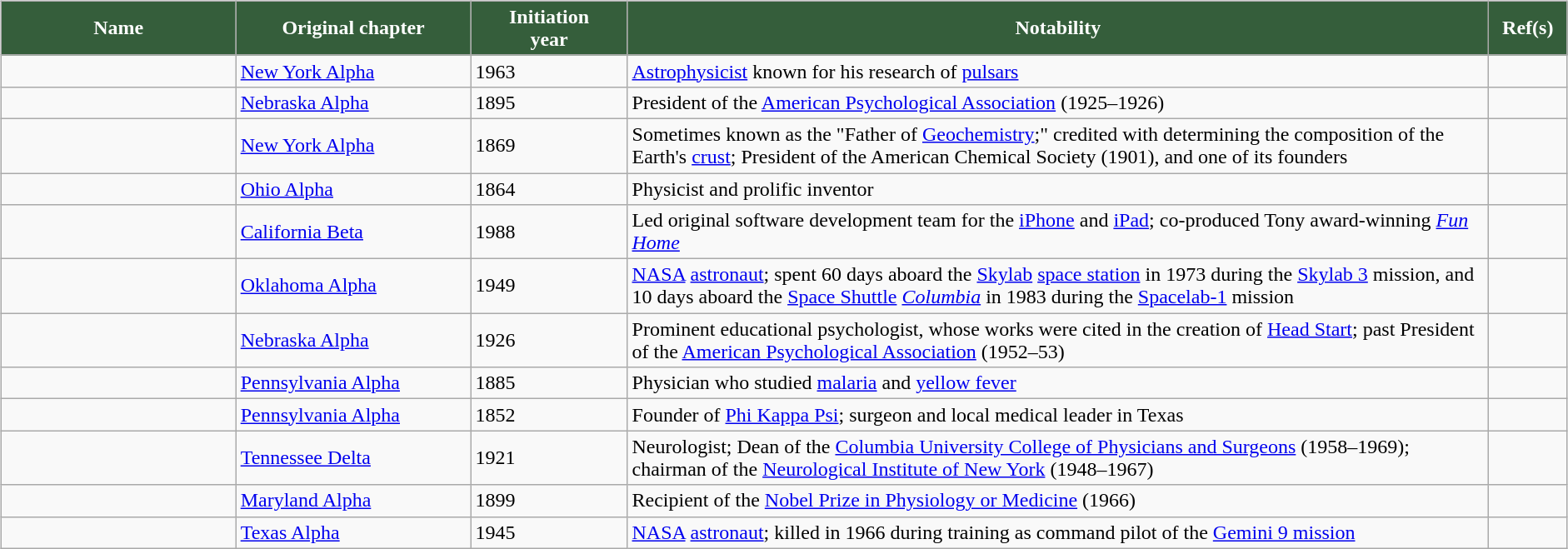<table width="100%">
<tr valign="top">
<td width="100%"><br><table class="wikitable sortable" border="1" width="100%">
<tr>
<th width="15%" style="background:#355E3B; color:white">Name</th>
<th width="15%" style="background:#355E3B; color:white">Original chapter</th>
<th width="10%" style="background:#355E3B; color:white">Initiation<br>year</th>
<th width="55%" class="unsortable" style="background:#355E3B; color:white">Notability</th>
<th width="5%" class="unsortable" style="background:#355E3B; color:white">Ref(s)</th>
</tr>
<tr>
<td></td>
<td><a href='#'>New York Alpha</a></td>
<td>1963</td>
<td><a href='#'>Astrophysicist</a> known for his research of <a href='#'>pulsars</a></td>
<td></td>
</tr>
<tr>
<td></td>
<td><a href='#'>Nebraska Alpha</a></td>
<td>1895</td>
<td>President of the <a href='#'>American Psychological Association</a> (1925–1926)</td>
<td></td>
</tr>
<tr>
<td></td>
<td><a href='#'>New York Alpha</a></td>
<td>1869</td>
<td>Sometimes known as the "Father of <a href='#'>Geochemistry</a>;" credited with determining the composition of the Earth's <a href='#'>crust</a>; President of the American Chemical Society (1901), and one of its founders</td>
<td></td>
</tr>
<tr>
<td></td>
<td><a href='#'>Ohio Alpha</a></td>
<td>1864</td>
<td>Physicist and prolific inventor</td>
<td></td>
</tr>
<tr>
<td></td>
<td><a href='#'>California Beta</a></td>
<td>1988</td>
<td>Led original software development team for the <a href='#'>iPhone</a> and <a href='#'>iPad</a>; co-produced Tony award-winning <em><a href='#'>Fun Home</a></em></td>
<td></td>
</tr>
<tr>
<td></td>
<td><a href='#'>Oklahoma Alpha</a></td>
<td>1949</td>
<td><a href='#'>NASA</a> <a href='#'>astronaut</a>; spent 60 days aboard the <a href='#'>Skylab</a> <a href='#'>space station</a> in 1973 during the <a href='#'>Skylab 3</a> mission, and 10 days aboard the <a href='#'>Space Shuttle</a> <a href='#'><em>Columbia</em></a> in 1983 during the <a href='#'>Spacelab-1</a> mission</td>
<td></td>
</tr>
<tr>
<td></td>
<td><a href='#'>Nebraska Alpha</a></td>
<td>1926</td>
<td>Prominent educational psychologist, whose works were cited in the creation of <a href='#'>Head Start</a>; past President of the <a href='#'>American Psychological Association</a> (1952–53)</td>
<td></td>
</tr>
<tr>
<td></td>
<td><a href='#'>Pennsylvania Alpha</a></td>
<td>1885</td>
<td>Physician who studied <a href='#'>malaria</a> and <a href='#'>yellow fever</a></td>
<td></td>
</tr>
<tr>
<td></td>
<td><a href='#'>Pennsylvania Alpha</a></td>
<td>1852</td>
<td>Founder of <a href='#'>Phi Kappa Psi</a>; surgeon and local medical leader in Texas</td>
<td></td>
</tr>
<tr>
<td></td>
<td><a href='#'>Tennessee Delta</a></td>
<td>1921</td>
<td>Neurologist; Dean of the <a href='#'>Columbia University College of Physicians and Surgeons</a> (1958–1969); chairman of the <a href='#'>Neurological Institute of New York</a> (1948–1967)</td>
<td></td>
</tr>
<tr>
<td></td>
<td><a href='#'>Maryland Alpha</a></td>
<td>1899</td>
<td>Recipient of the <a href='#'>Nobel Prize in Physiology or Medicine</a> (1966)</td>
<td></td>
</tr>
<tr>
<td></td>
<td><a href='#'>Texas Alpha</a></td>
<td>1945</td>
<td><a href='#'>NASA</a> <a href='#'>astronaut</a>; killed in 1966 during training as command pilot of the <a href='#'>Gemini 9 mission</a></td>
<td></td>
</tr>
</table>
</td>
<td><br>
</td>
</tr>
</table>
